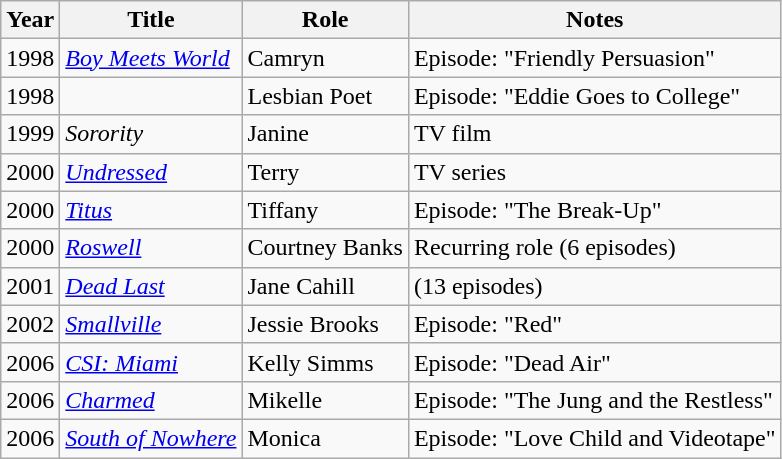<table class="wikitable sortable">
<tr>
<th>Year</th>
<th>Title</th>
<th>Role</th>
<th class="unsortable">Notes</th>
</tr>
<tr>
<td>1998</td>
<td><em><a href='#'>Boy Meets World</a></em></td>
<td>Camryn</td>
<td>Episode: "Friendly Persuasion"</td>
</tr>
<tr>
<td>1998</td>
<td><em></em></td>
<td>Lesbian Poet</td>
<td>Episode: "Eddie Goes to College"</td>
</tr>
<tr>
<td>1999</td>
<td><em>Sorority</em></td>
<td>Janine</td>
<td>TV film</td>
</tr>
<tr>
<td>2000</td>
<td><em><a href='#'>Undressed</a></em></td>
<td>Terry</td>
<td>TV series</td>
</tr>
<tr>
<td>2000</td>
<td><em><a href='#'>Titus</a></em></td>
<td>Tiffany</td>
<td>Episode: "The Break-Up"</td>
</tr>
<tr>
<td>2000</td>
<td><em><a href='#'>Roswell</a></em></td>
<td>Courtney Banks</td>
<td>Recurring role (6 episodes)</td>
</tr>
<tr>
<td>2001</td>
<td><em><a href='#'>Dead Last</a></em></td>
<td>Jane Cahill</td>
<td>(13 episodes)</td>
</tr>
<tr>
<td>2002</td>
<td><em><a href='#'>Smallville</a></em></td>
<td>Jessie Brooks</td>
<td>Episode: "Red"</td>
</tr>
<tr>
<td>2006</td>
<td><em><a href='#'>CSI: Miami</a></em></td>
<td>Kelly Simms</td>
<td>Episode: "Dead Air"</td>
</tr>
<tr>
<td>2006</td>
<td><em><a href='#'>Charmed</a></em></td>
<td>Mikelle</td>
<td>Episode: "The Jung and the Restless"</td>
</tr>
<tr>
<td>2006</td>
<td><em><a href='#'>South of Nowhere</a></em></td>
<td>Monica</td>
<td>Episode: "Love Child and Videotape"</td>
</tr>
</table>
